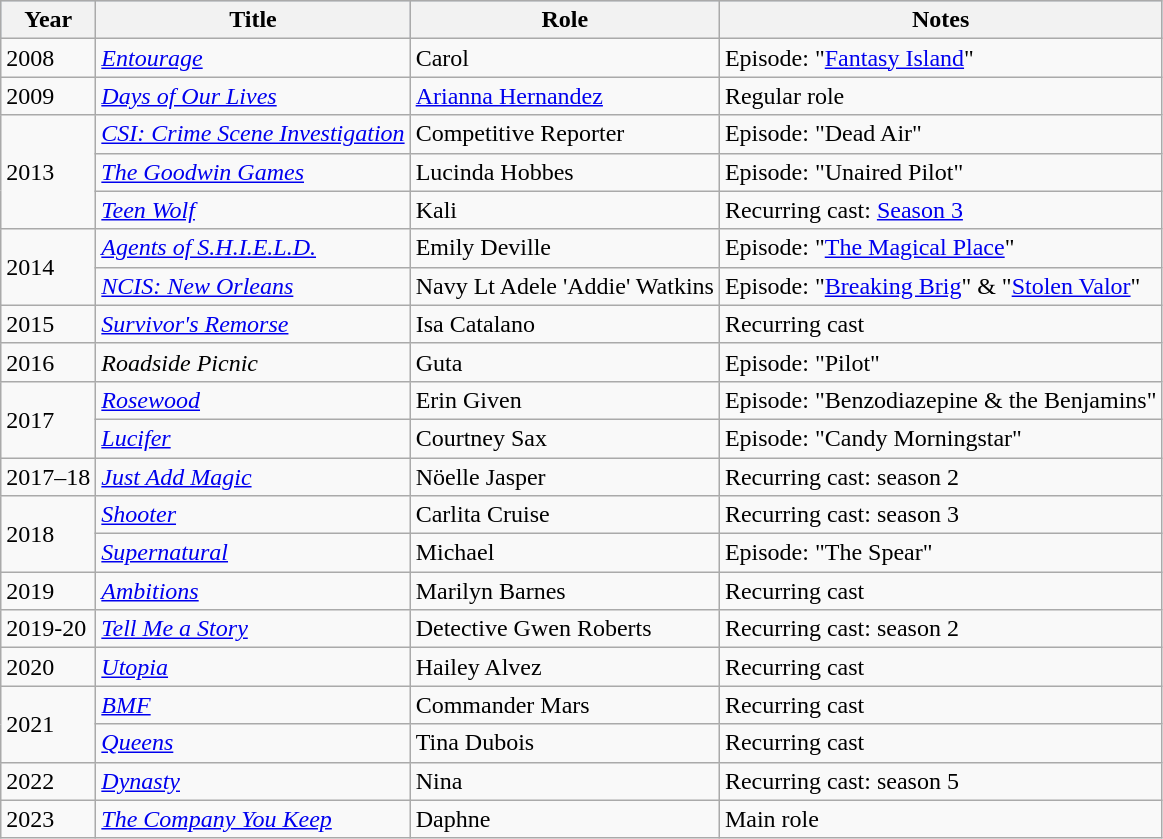<table class="wikitable">
<tr style="background:#b0c4de; text-align:center;">
<th>Year</th>
<th>Title</th>
<th>Role</th>
<th>Notes</th>
</tr>
<tr>
<td>2008</td>
<td><em><a href='#'>Entourage</a></em></td>
<td>Carol</td>
<td>Episode: "<a href='#'>Fantasy Island</a>"</td>
</tr>
<tr>
<td>2009</td>
<td><em><a href='#'>Days of Our Lives</a></em></td>
<td><a href='#'>Arianna Hernandez</a></td>
<td>Regular role</td>
</tr>
<tr>
<td rowspan="3">2013</td>
<td><em><a href='#'>CSI: Crime Scene Investigation</a></em></td>
<td>Competitive Reporter</td>
<td>Episode: "Dead Air"</td>
</tr>
<tr>
<td><em><a href='#'>The Goodwin Games</a></em></td>
<td>Lucinda Hobbes</td>
<td>Episode: "Unaired Pilot"</td>
</tr>
<tr>
<td><em><a href='#'>Teen Wolf</a></em></td>
<td>Kali</td>
<td>Recurring cast: <a href='#'>Season 3</a></td>
</tr>
<tr>
<td rowspan="2">2014</td>
<td><em><a href='#'>Agents of S.H.I.E.L.D.</a></em></td>
<td>Emily Deville</td>
<td>Episode: "<a href='#'>The Magical Place</a>"</td>
</tr>
<tr>
<td><em><a href='#'>NCIS: New Orleans</a></em></td>
<td>Navy Lt Adele 'Addie' Watkins</td>
<td>Episode: "<a href='#'>Breaking Brig</a>" & "<a href='#'>Stolen Valor</a>"</td>
</tr>
<tr>
<td>2015</td>
<td><em><a href='#'>Survivor's Remorse</a></em></td>
<td>Isa Catalano</td>
<td>Recurring cast</td>
</tr>
<tr>
<td>2016</td>
<td><em>Roadside Picnic</em></td>
<td>Guta</td>
<td>Episode: "Pilot"</td>
</tr>
<tr>
<td rowspan="2">2017</td>
<td><em><a href='#'>Rosewood</a></em></td>
<td>Erin Given</td>
<td>Episode: "Benzodiazepine & the Benjamins"</td>
</tr>
<tr>
<td><em><a href='#'>Lucifer</a></em></td>
<td>Courtney Sax</td>
<td>Episode: "Candy Morningstar"</td>
</tr>
<tr>
<td>2017–18</td>
<td><em><a href='#'>Just Add Magic</a></em></td>
<td>Nöelle Jasper</td>
<td>Recurring cast: season 2</td>
</tr>
<tr>
<td rowspan="2">2018</td>
<td><em><a href='#'>Shooter</a></em></td>
<td>Carlita Cruise</td>
<td>Recurring cast: season 3</td>
</tr>
<tr>
<td><em><a href='#'>Supernatural</a></em></td>
<td>Michael</td>
<td>Episode: "The Spear"</td>
</tr>
<tr>
<td>2019</td>
<td><em><a href='#'>Ambitions</a></em></td>
<td>Marilyn Barnes</td>
<td>Recurring cast</td>
</tr>
<tr>
<td>2019-20</td>
<td><em><a href='#'>Tell Me a Story</a></em></td>
<td>Detective Gwen Roberts</td>
<td>Recurring cast: season 2</td>
</tr>
<tr>
<td>2020</td>
<td><em><a href='#'>Utopia</a></em></td>
<td>Hailey Alvez</td>
<td>Recurring cast</td>
</tr>
<tr>
<td rowspan="2">2021</td>
<td><em><a href='#'>BMF</a></em></td>
<td>Commander Mars</td>
<td>Recurring cast</td>
</tr>
<tr>
<td><em><a href='#'>Queens</a></em></td>
<td>Tina Dubois</td>
<td>Recurring cast</td>
</tr>
<tr>
<td>2022</td>
<td><em><a href='#'>Dynasty</a></em></td>
<td>Nina</td>
<td>Recurring cast: season 5</td>
</tr>
<tr>
<td>2023</td>
<td><em><a href='#'>The Company You Keep</a></em></td>
<td>Daphne</td>
<td>Main role</td>
</tr>
</table>
